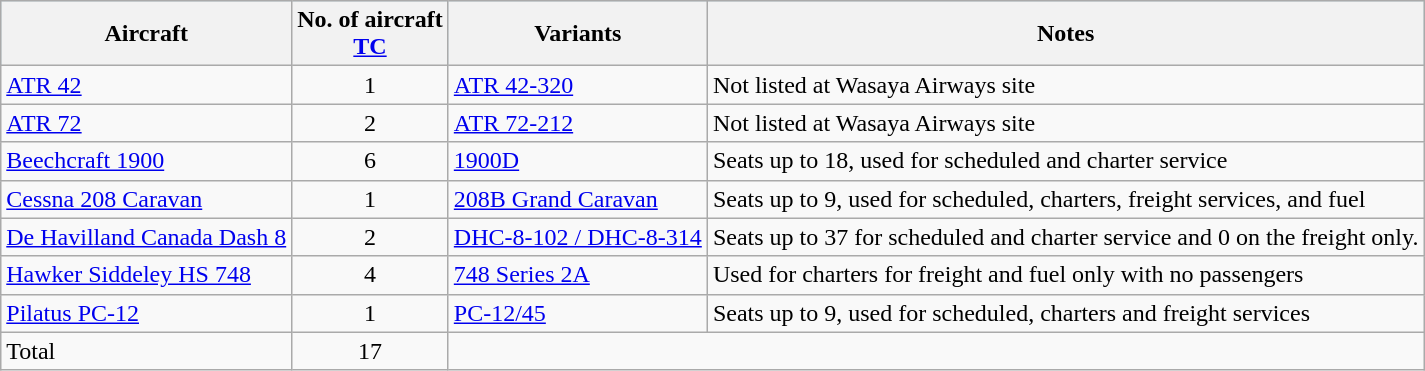<table class="wikitable" style="border-collapse:collapse;text-align:left">
<tr bgcolor=lightblue>
<th>Aircraft</th>
<th>No. of aircraft<br><a href='#'>TC</a></th>
<th>Variants</th>
<th>Notes</th>
</tr>
<tr>
<td><a href='#'>ATR 42</a></td>
<td align="center">1</td>
<td><a href='#'>ATR 42-320</a></td>
<td>Not listed at Wasaya Airways site</td>
</tr>
<tr>
<td><a href='#'>ATR 72</a></td>
<td align="center">2</td>
<td><a href='#'>ATR 72-212</a></td>
<td>Not listed at Wasaya Airways site</td>
</tr>
<tr>
<td><a href='#'>Beechcraft 1900</a></td>
<td align=center>6</td>
<td><a href='#'>1900D</a></td>
<td>Seats up to 18, used for scheduled and charter service</td>
</tr>
<tr>
<td><a href='#'>Cessna 208 Caravan</a></td>
<td align=center>1</td>
<td><a href='#'>208B Grand Caravan</a></td>
<td>Seats up to 9, used for scheduled, charters, freight services, and fuel</td>
</tr>
<tr>
<td><a href='#'>De Havilland Canada Dash 8</a></td>
<td align=center>2</td>
<td><a href='#'>DHC-8-102 / DHC-8-314</a></td>
<td>Seats up to 37 for scheduled and charter service and 0 on the freight only.</td>
</tr>
<tr>
<td><a href='#'>Hawker Siddeley HS 748</a></td>
<td align=center>4</td>
<td><a href='#'>748 Series 2A</a></td>
<td>Used for charters for freight and fuel only with no passengers</td>
</tr>
<tr>
<td><a href='#'>Pilatus PC-12</a></td>
<td align=center>1</td>
<td><a href='#'>PC-12/45</a></td>
<td>Seats up to 9, used for scheduled, charters and freight services</td>
</tr>
<tr>
<td>Total</td>
<td align=center>17</td>
<td colspan="3"></td>
</tr>
</table>
